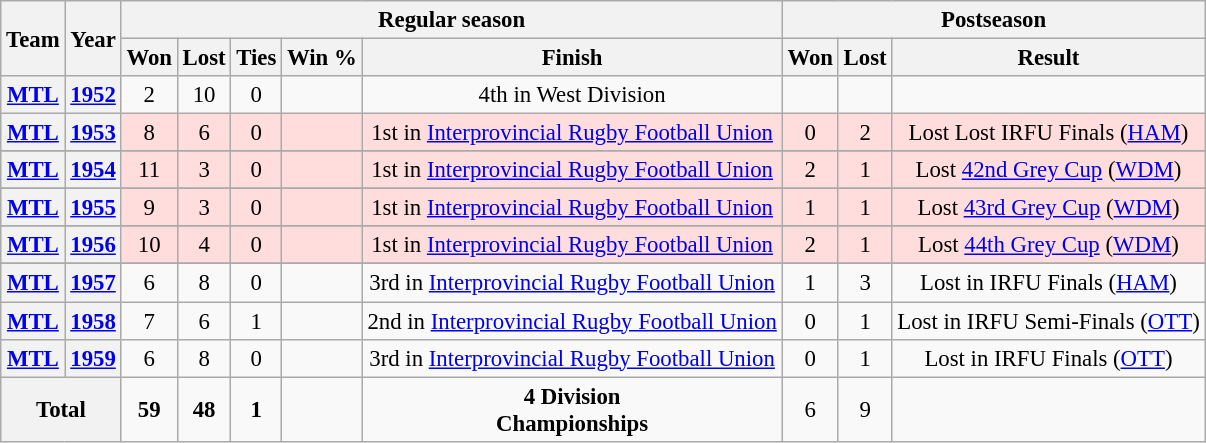<table class="wikitable" style="font-size: 95%; text-align:center;">
<tr>
<th rowspan="2">Team</th>
<th rowspan="2">Year</th>
<th colspan="5">Regular season</th>
<th colspan="4">Postseason</th>
</tr>
<tr>
<th>Won</th>
<th>Lost</th>
<th>Ties</th>
<th>Win %</th>
<th>Finish</th>
<th>Won</th>
<th>Lost</th>
<th>Result</th>
</tr>
<tr>
<th><a href='#'>MTL</a></th>
<th><a href='#'>1952</a></th>
<td>2</td>
<td>10</td>
<td>0</td>
<td></td>
<td>4th in West Division</td>
<td></td>
<td></td>
<td></td>
</tr>
<tr ! style="background:#fdd;">
<th><a href='#'>MTL</a></th>
<th><a href='#'>1953</a></th>
<td>8</td>
<td>6</td>
<td>0</td>
<td></td>
<td>1st in <a href='#'>Interprovincial Rugby Football Union</a></td>
<td>0</td>
<td>2</td>
<td>Lost Lost IRFU Finals (<a href='#'>HAM</a>)</td>
</tr>
<tr>
</tr>
<tr ! style="background:#fdd;">
<th><a href='#'>MTL</a></th>
<th><a href='#'>1954</a></th>
<td>11</td>
<td>3</td>
<td>0</td>
<td></td>
<td>1st in <a href='#'>Interprovincial Rugby Football Union</a></td>
<td>2</td>
<td>1</td>
<td>Lost <a href='#'>42nd Grey Cup</a> (<a href='#'>WDM</a>)</td>
</tr>
<tr>
</tr>
<tr ! style="background:#fdd;">
<th><a href='#'>MTL</a></th>
<th><a href='#'>1955</a></th>
<td>9</td>
<td>3</td>
<td>0</td>
<td></td>
<td>1st in <a href='#'>Interprovincial Rugby Football Union</a></td>
<td>1</td>
<td>1</td>
<td>Lost <a href='#'>43rd Grey Cup</a> (<a href='#'>WDM</a>)</td>
</tr>
<tr>
</tr>
<tr ! style="background:#fdd;">
<th><a href='#'>MTL</a></th>
<th><a href='#'>1956</a></th>
<td>10</td>
<td>4</td>
<td>0</td>
<td></td>
<td>1st in <a href='#'>Interprovincial Rugby Football Union</a></td>
<td>2</td>
<td>1</td>
<td>Lost <a href='#'>44th Grey Cup</a> (<a href='#'>WDM</a>)</td>
</tr>
<tr>
</tr>
<tr>
<th><a href='#'>MTL</a></th>
<th><a href='#'>1957</a></th>
<td>6</td>
<td>8</td>
<td>0</td>
<td></td>
<td>3rd in <a href='#'>Interprovincial Rugby Football Union</a></td>
<td>1</td>
<td>3</td>
<td>Lost in IRFU Finals (<a href='#'>HAM</a>)</td>
</tr>
<tr>
<th><a href='#'>MTL</a></th>
<th><a href='#'>1958</a></th>
<td>7</td>
<td>6</td>
<td>1</td>
<td></td>
<td>2nd in <a href='#'>Interprovincial Rugby Football Union</a></td>
<td>0</td>
<td>1</td>
<td>Lost in IRFU Semi-Finals (<a href='#'>OTT</a>)</td>
</tr>
<tr>
<th><a href='#'>MTL</a></th>
<th><a href='#'>1959</a></th>
<td>6</td>
<td>8</td>
<td>0</td>
<td></td>
<td>3rd in <a href='#'>Interprovincial Rugby Football Union</a></td>
<td>0</td>
<td>1</td>
<td>Lost in IRFU Finals (<a href='#'>OTT</a>)</td>
</tr>
<tr>
<th colspan="2"><strong>Total</strong></th>
<td><strong>59</strong></td>
<td><strong>48</strong></td>
<td><strong>1</strong></td>
<td><strong></strong></td>
<td><strong>4 Division<br>Championships</strong></td>
<td>6</td>
<td>9</td>
<td></td>
</tr>
</table>
